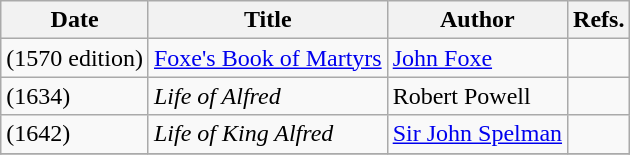<table class="wikitable">
<tr>
<th>Date</th>
<th>Title</th>
<th>Author</th>
<th>Refs.</th>
</tr>
<tr valign="top">
<td>(1570 edition)</td>
<td><a href='#'>Foxe's Book of Martyrs</a></td>
<td><a href='#'>John Foxe</a></td>
<td></td>
</tr>
<tr valign="top">
<td>(1634)</td>
<td><em>Life of Alfred</em></td>
<td>Robert Powell</td>
<td></td>
</tr>
<tr valign="top">
<td>(1642)</td>
<td><em>Life of King Alfred</em></td>
<td><a href='#'>Sir John Spelman</a></td>
<td></td>
</tr>
<tr valign="top">
</tr>
</table>
